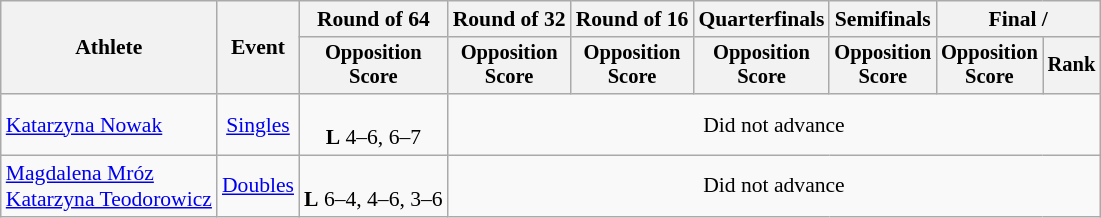<table class=wikitable style="font-size:90%">
<tr>
<th rowspan=2>Athlete</th>
<th rowspan=2>Event</th>
<th>Round of 64</th>
<th>Round of 32</th>
<th>Round of 16</th>
<th>Quarterfinals</th>
<th>Semifinals</th>
<th colspan=2>Final / </th>
</tr>
<tr style="font-size:95%">
<th>Opposition<br>Score</th>
<th>Opposition<br>Score</th>
<th>Opposition<br>Score</th>
<th>Opposition<br>Score</th>
<th>Opposition<br>Score</th>
<th>Opposition<br>Score</th>
<th>Rank</th>
</tr>
<tr align=center>
<td align=left><a href='#'>Katarzyna Nowak</a></td>
<td><a href='#'>Singles</a></td>
<td><br><strong>L</strong> 4–6, 6–7</td>
<td colspan=6>Did not advance</td>
</tr>
<tr align=center>
<td align=left><a href='#'>Magdalena Mróz</a><br><a href='#'>Katarzyna Teodorowicz</a></td>
<td><a href='#'>Doubles</a></td>
<td><br><strong>L</strong> 6–4, 4–6, 3–6</td>
<td colspan=6>Did not advance</td>
</tr>
</table>
